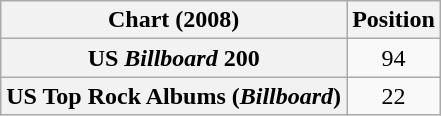<table class="wikitable sortable plainrowheaders">
<tr>
<th>Chart (2008)</th>
<th>Position</th>
</tr>
<tr>
<th scope="row">US <em>Billboard</em> 200</th>
<td style="text-align:center;">94</td>
</tr>
<tr>
<th scope="row">US Top Rock Albums (<em>Billboard</em>)</th>
<td style="text-align:center;">22</td>
</tr>
</table>
